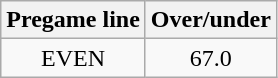<table class="wikitable">
<tr align="center">
<th style=>Pregame line</th>
<th style=>Over/under</th>
</tr>
<tr align="center">
<td>EVEN</td>
<td>67.0</td>
</tr>
</table>
